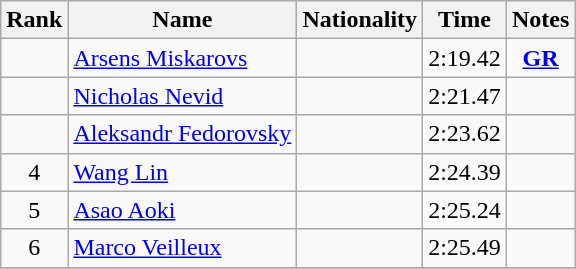<table class="wikitable sortable" style="text-align:center">
<tr>
<th>Rank</th>
<th>Name</th>
<th>Nationality</th>
<th>Time</th>
<th>Notes</th>
</tr>
<tr>
<td></td>
<td align="left"><a href='#'>Arsens Miskarovs</a></td>
<td align="left"></td>
<td>2:19.42</td>
<td><strong><a href='#'>GR</a></strong></td>
</tr>
<tr>
<td></td>
<td align="left"><a href='#'>Nicholas Nevid</a></td>
<td align="left"></td>
<td>2:21.47</td>
<td></td>
</tr>
<tr>
<td></td>
<td align="left"><a href='#'>Aleksandr Fedorovsky</a></td>
<td align="left"></td>
<td>2:23.62</td>
<td></td>
</tr>
<tr>
<td>4</td>
<td align="left"><a href='#'>Wang Lin</a></td>
<td align="left"></td>
<td>2:24.39</td>
<td></td>
</tr>
<tr>
<td>5</td>
<td align="left"><a href='#'>Asao Aoki</a></td>
<td align="left"></td>
<td>2:25.24</td>
<td></td>
</tr>
<tr>
<td>6</td>
<td align="left"><a href='#'>Marco Veilleux</a></td>
<td align="left"></td>
<td>2:25.49</td>
<td></td>
</tr>
<tr>
</tr>
</table>
